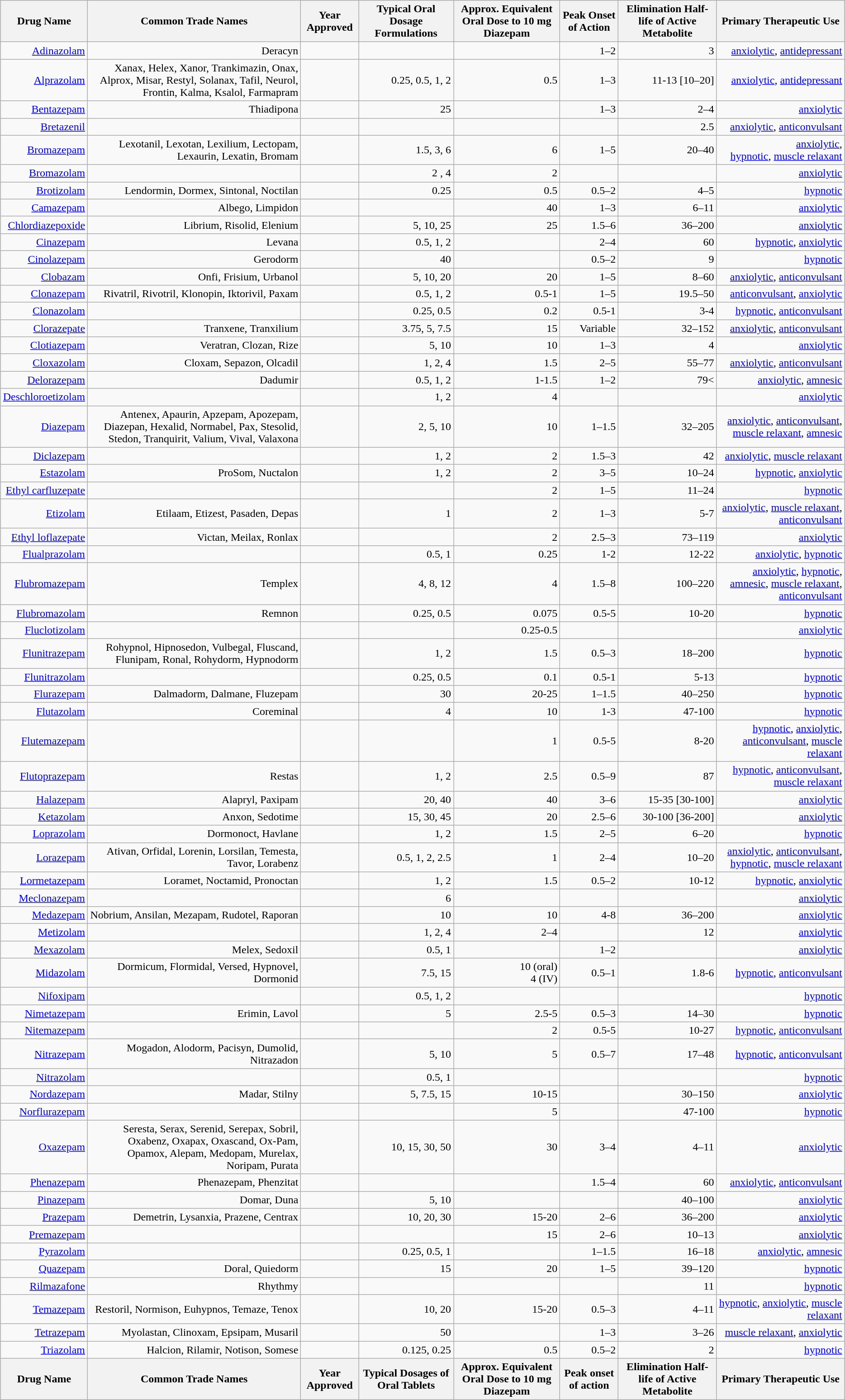<table class="wikitable sortable" style="float:center; margin-left:3px;text-size:100%; text-align:right">
<tr>
<th data-sort-type="text">Drug Name</th>
<th>Common Trade Names</th>
<th data-sort-type="number">Year Approved<br></th>
<th>Typical Oral Dosage Formulations<br><strong></strong></th>
<th data-sort-type="number">Approx. Equivalent Oral Dose to 10 mg Diazepam </th>
<th data-sort-type="number">Peak Onset of Action<br></th>
<th data-sort-type="number">Elimination Half-life of Active Metabolite </th>
<th>Primary Therapeutic Use</th>
</tr>
<tr>
<td><a href='#'>Adinazolam</a></td>
<td>Deracyn</td>
<td></td>
<td></td>
<td></td>
<td>1–2</td>
<td>3</td>
<td><a href='#'>anxiolytic</a>, <a href='#'>antidepressant</a></td>
</tr>
<tr>
<td><a href='#'>Alprazolam</a></td>
<td>Xanax, Helex, Xanor, Trankimazin, Onax, Alprox, Misar, Restyl, Solanax, Tafil, Neurol, Frontin, Kalma, Ksalol, Farmapram</td>
<td></td>
<td>0.25, 0.5, 1, 2</td>
<td>0.5</td>
<td>1–3</td>
<td>11-13 [10–20]</td>
<td><a href='#'>anxiolytic</a>, <a href='#'>antidepressant</a></td>
</tr>
<tr>
<td><a href='#'>Bentazepam</a></td>
<td>Thiadipona</td>
<td></td>
<td>25</td>
<td></td>
<td>1–3</td>
<td>2–4</td>
<td><a href='#'>anxiolytic</a></td>
</tr>
<tr>
<td><a href='#'>Bretazenil</a></td>
<td></td>
<td></td>
<td></td>
<td></td>
<td></td>
<td>2.5</td>
<td><a href='#'>anxiolytic</a>, <a href='#'>anticonvulsant</a></td>
</tr>
<tr>
<td><a href='#'>Bromazepam</a></td>
<td>Lexotanil, Lexotan,  Lexilium, Lectopam, Lexaurin, Lexatin,  Bromam</td>
<td></td>
<td>1.5, 3, 6</td>
<td>6</td>
<td>1–5</td>
<td>20–40</td>
<td><a href='#'>anxiolytic</a>,<br><a href='#'>hypnotic</a>, <a href='#'>muscle relaxant</a></td>
</tr>
<tr>
<td><a href='#'>Bromazolam</a></td>
<td></td>
<td></td>
<td>2 , 4</td>
<td>2</td>
<td></td>
<td></td>
<td><a href='#'>anxiolytic</a></td>
</tr>
<tr>
<td><a href='#'>Brotizolam</a></td>
<td>Lendormin, Dormex, Sintonal, Noctilan</td>
<td></td>
<td>0.25</td>
<td>0.5</td>
<td>0.5–2</td>
<td>4–5</td>
<td><a href='#'>hypnotic</a></td>
</tr>
<tr>
<td><a href='#'>Camazepam</a></td>
<td>Albego, Limpidon</td>
<td></td>
<td></td>
<td>40</td>
<td>1–3</td>
<td>6–11</td>
<td><a href='#'>anxiolytic</a></td>
</tr>
<tr>
<td><a href='#'>Chlordiazepoxide</a></td>
<td>Librium, Risolid, Elenium</td>
<td></td>
<td>5, 10, 25</td>
<td>25</td>
<td>1.5–6</td>
<td>36–200</td>
<td><a href='#'>anxiolytic</a></td>
</tr>
<tr>
<td><a href='#'>Cinazepam</a></td>
<td>Levana</td>
<td></td>
<td>0.5, 1, 2</td>
<td></td>
<td>2–4</td>
<td>60</td>
<td><a href='#'>hypnotic</a>, <a href='#'>anxiolytic</a></td>
</tr>
<tr>
<td><a href='#'>Cinolazepam</a></td>
<td>Gerodorm</td>
<td></td>
<td>40</td>
<td></td>
<td>0.5–2</td>
<td>9</td>
<td><a href='#'>hypnotic</a></td>
</tr>
<tr>
<td><a href='#'>Clobazam</a></td>
<td>Onfi, Frisium, Urbanol</td>
<td></td>
<td>5, 10, 20</td>
<td>20</td>
<td>1–5</td>
<td>8–60</td>
<td><a href='#'>anxiolytic</a>, <a href='#'>anticonvulsant</a></td>
</tr>
<tr>
<td><a href='#'>Clonazepam</a></td>
<td>Rivatril, Rivotril, Klonopin, Iktorivil, Paxam</td>
<td></td>
<td>0.5, 1, 2</td>
<td>0.5-1</td>
<td>1–5</td>
<td>19.5–50</td>
<td><a href='#'>anticonvulsant</a>, <a href='#'>anxiolytic</a></td>
</tr>
<tr>
<td><a href='#'>Clonazolam</a></td>
<td></td>
<td></td>
<td>0.25, 0.5</td>
<td>0.2</td>
<td>0.5-1</td>
<td>3-4</td>
<td><a href='#'>hypnotic</a>, <a href='#'>anticonvulsant</a></td>
</tr>
<tr>
<td><a href='#'>Clorazepate</a></td>
<td>Tranxene, Tranxilium</td>
<td></td>
<td>3.75, 5, 7.5</td>
<td>15</td>
<td>Variable</td>
<td>32–152</td>
<td><a href='#'>anxiolytic</a>, <a href='#'>anticonvulsant</a></td>
</tr>
<tr>
<td><a href='#'>Clotiazepam</a></td>
<td>Veratran, Clozan, Rize</td>
<td></td>
<td>5, 10</td>
<td>10</td>
<td>1–3</td>
<td>4</td>
<td><a href='#'>anxiolytic</a></td>
</tr>
<tr>
<td><a href='#'>Cloxazolam</a></td>
<td>Cloxam, Sepazon, Olcadil</td>
<td></td>
<td>1, 2, 4</td>
<td>1.5</td>
<td>2–5</td>
<td>55–77</td>
<td><a href='#'>anxiolytic</a>, <a href='#'>anticonvulsant</a></td>
</tr>
<tr>
<td><a href='#'>Delorazepam</a></td>
<td>Dadumir</td>
<td></td>
<td>0.5, 1, 2</td>
<td>1-1.5</td>
<td>1–2</td>
<td>79<</td>
<td><a href='#'>anxiolytic</a>, <a href='#'>amnesic</a></td>
</tr>
<tr>
<td><a href='#'>Deschloroetizolam</a></td>
<td></td>
<td></td>
<td>1, 2</td>
<td>4</td>
<td></td>
<td></td>
<td><a href='#'>anxiolytic</a></td>
</tr>
<tr>
<td><a href='#'>Diazepam</a></td>
<td>Antenex, Apaurin, Apzepam, Apozepam, Diazepan, Hexalid, Normabel, Pax, Stesolid, Stedon, Tranquirit, Valium, Vival, Valaxona</td>
<td></td>
<td>2, 5, 10</td>
<td>10</td>
<td>1–1.5</td>
<td>32–205</td>
<td><a href='#'>anxiolytic</a>, <a href='#'>anticonvulsant</a>, <a href='#'>muscle relaxant</a>, <a href='#'>amnesic</a></td>
</tr>
<tr>
<td><a href='#'>Diclazepam</a></td>
<td></td>
<td></td>
<td>1, 2</td>
<td>2</td>
<td>1.5–3</td>
<td>42</td>
<td><a href='#'>anxiolytic</a>, <a href='#'>muscle relaxant</a></td>
</tr>
<tr>
<td><a href='#'>Estazolam</a></td>
<td>ProSom, Nuctalon</td>
<td></td>
<td>1, 2</td>
<td>2</td>
<td>3–5</td>
<td>10–24</td>
<td><a href='#'>hypnotic</a>, <a href='#'>anxiolytic</a></td>
</tr>
<tr>
<td><a href='#'>Ethyl carfluzepate</a></td>
<td></td>
<td></td>
<td></td>
<td>2</td>
<td>1–5</td>
<td>11–24</td>
<td><a href='#'>hypnotic</a></td>
</tr>
<tr>
<td><a href='#'>Etizolam</a></td>
<td>Etilaam, Etizest, Pasaden, Depas</td>
<td></td>
<td>1</td>
<td>2</td>
<td>1–3</td>
<td>5-7</td>
<td><a href='#'>anxiolytic</a>, <a href='#'>muscle relaxant</a>, <a href='#'>anticonvulsant</a></td>
</tr>
<tr>
<td><a href='#'>Ethyl loflazepate</a></td>
<td>Victan, Meilax, Ronlax</td>
<td></td>
<td></td>
<td>2</td>
<td>2.5–3</td>
<td>73–119</td>
<td><a href='#'>anxiolytic</a></td>
</tr>
<tr>
<td><a href='#'>Flualprazolam</a></td>
<td></td>
<td></td>
<td>0.5, 1</td>
<td>0.25</td>
<td>1-2</td>
<td>12-22</td>
<td><a href='#'>anxiolytic</a>, <a href='#'>hypnotic</a></td>
</tr>
<tr>
<td><a href='#'>Flubromazepam</a></td>
<td>Templex</td>
<td></td>
<td>4, 8, 12</td>
<td>4</td>
<td>1.5–8</td>
<td>100–220</td>
<td><a href='#'>anxiolytic</a>, <a href='#'>hypnotic</a>, <a href='#'>amnesic</a>, <a href='#'>muscle relaxant</a>, <a href='#'>anticonvulsant</a></td>
</tr>
<tr>
<td><a href='#'>Flubromazolam</a></td>
<td>Remnon</td>
<td></td>
<td>0.25, 0.5</td>
<td>0.075</td>
<td>0.5-5</td>
<td>10-20</td>
<td><a href='#'>hypnotic</a></td>
</tr>
<tr>
<td><a href='#'>Fluclotizolam</a></td>
<td></td>
<td></td>
<td></td>
<td>0.25-0.5</td>
<td></td>
<td></td>
<td><a href='#'>anxiolytic</a></td>
</tr>
<tr>
<td><a href='#'>Flunitrazepam</a></td>
<td>Rohypnol, Hipnosedon, Vulbegal, Fluscand, Flunipam, Ronal, Rohydorm, Hypnodorm</td>
<td></td>
<td>1, 2</td>
<td>1.5</td>
<td>0.5–3</td>
<td>18–200</td>
<td><a href='#'>hypnotic</a></td>
</tr>
<tr>
<td><a href='#'>Flunitrazolam</a></td>
<td></td>
<td></td>
<td>0.25, 0.5</td>
<td>0.1</td>
<td>0.5-1</td>
<td>5-13</td>
<td><a href='#'>hypnotic</a></td>
</tr>
<tr>
<td><a href='#'>Flurazepam</a></td>
<td>Dalmadorm, Dalmane, Fluzepam</td>
<td></td>
<td>30</td>
<td>20-25</td>
<td>1–1.5</td>
<td>40–250</td>
<td><a href='#'>hypnotic</a></td>
</tr>
<tr>
<td><a href='#'>Flutazolam</a></td>
<td>Coreminal</td>
<td></td>
<td>4</td>
<td>10</td>
<td>1-3</td>
<td>47-100</td>
<td><a href='#'>hypnotic</a></td>
</tr>
<tr>
<td><a href='#'>Flutemazepam</a></td>
<td></td>
<td></td>
<td></td>
<td>1</td>
<td>0.5-5</td>
<td>8-20</td>
<td><a href='#'>hypnotic</a>, <a href='#'>anxiolytic</a>, <a href='#'>anticonvulsant</a>, <a href='#'>muscle relaxant</a></td>
</tr>
<tr>
<td><a href='#'>Flutoprazepam</a></td>
<td>Restas</td>
<td></td>
<td>1, 2</td>
<td>2.5</td>
<td>0.5–9</td>
<td>87</td>
<td><a href='#'>hypnotic</a>, <a href='#'>anticonvulsant</a>, <a href='#'>muscle relaxant</a></td>
</tr>
<tr>
<td><a href='#'>Halazepam</a></td>
<td>Alapryl, Paxipam</td>
<td></td>
<td>20, 40</td>
<td>40</td>
<td>3–6</td>
<td>15-35 [30-100]</td>
<td><a href='#'>anxiolytic</a></td>
</tr>
<tr>
<td><a href='#'>Ketazolam</a></td>
<td>Anxon, Sedotime</td>
<td></td>
<td>15, 30, 45</td>
<td>20</td>
<td>2.5–6</td>
<td>30-100 [36-200]</td>
<td><a href='#'>anxiolytic</a></td>
</tr>
<tr>
<td><a href='#'>Loprazolam</a></td>
<td>Dormonoct, Havlane</td>
<td></td>
<td>1, 2</td>
<td>1.5</td>
<td>2–5</td>
<td>6–20</td>
<td><a href='#'>hypnotic</a></td>
</tr>
<tr>
<td><a href='#'>Lorazepam</a></td>
<td>Ativan, Orfidal, Lorenin, Lorsilan, Temesta, Tavor, Lorabenz</td>
<td></td>
<td>0.5, 1, 2, 2.5</td>
<td>1</td>
<td>2–4</td>
<td>10–20</td>
<td><a href='#'>anxiolytic</a>, <a href='#'>anticonvulsant</a>, <a href='#'>hypnotic</a>, <a href='#'>muscle relaxant</a></td>
</tr>
<tr>
<td><a href='#'>Lormetazepam</a></td>
<td>Loramet, Noctamid, Pronoctan</td>
<td></td>
<td>1, 2</td>
<td>1.5</td>
<td>0.5–2</td>
<td>10-12</td>
<td><a href='#'>hypnotic</a>, <a href='#'>anxiolytic</a></td>
</tr>
<tr>
<td><a href='#'>Meclonazepam</a></td>
<td></td>
<td></td>
<td>6</td>
<td></td>
<td></td>
<td></td>
<td><a href='#'>anxiolytic</a></td>
</tr>
<tr>
<td><a href='#'>Medazepam</a></td>
<td>Nobrium, Ansilan, Mezapam, Rudotel, Raporan</td>
<td></td>
<td>10</td>
<td>10</td>
<td>4-8</td>
<td>36–200</td>
<td><a href='#'>anxiolytic</a></td>
</tr>
<tr>
<td><a href='#'>Metizolam</a></td>
<td></td>
<td></td>
<td>1, 2, 4</td>
<td>2–4</td>
<td></td>
<td>12</td>
<td><a href='#'>anxiolytic</a></td>
</tr>
<tr>
<td><a href='#'>Mexazolam</a></td>
<td>Melex, Sedoxil</td>
<td></td>
<td>0.5, 1</td>
<td></td>
<td>1–2</td>
<td></td>
<td><a href='#'>anxiolytic</a></td>
</tr>
<tr>
<td><a href='#'>Midazolam</a></td>
<td>Dormicum, Flormidal, Versed, Hypnovel, Dormonid</td>
<td></td>
<td>7.5, 15</td>
<td>10 (oral)<br>4 (IV)</td>
<td>0.5–1</td>
<td>1.8-6</td>
<td><a href='#'>hypnotic</a>, <a href='#'>anticonvulsant</a></td>
</tr>
<tr>
<td><a href='#'>Nifoxipam</a></td>
<td></td>
<td></td>
<td>0.5, 1, 2</td>
<td></td>
<td></td>
<td></td>
<td><a href='#'>hypnotic</a></td>
</tr>
<tr>
<td><a href='#'>Nimetazepam</a></td>
<td>Erimin, Lavol</td>
<td></td>
<td>5</td>
<td>2.5-5</td>
<td>0.5–3</td>
<td>14–30</td>
<td><a href='#'>hypnotic</a></td>
</tr>
<tr>
<td><a href='#'>Nitemazepam</a></td>
<td></td>
<td></td>
<td></td>
<td>2</td>
<td>0.5-5</td>
<td>10-27</td>
<td><a href='#'>hypnotic</a>, <a href='#'>anticonvulsant</a></td>
</tr>
<tr>
<td><a href='#'>Nitrazepam</a></td>
<td>Mogadon, Alodorm, Pacisyn, Dumolid, Nitrazadon</td>
<td></td>
<td>5, 10</td>
<td>5</td>
<td>0.5–7</td>
<td>17–48</td>
<td><a href='#'>hypnotic</a>, <a href='#'>anticonvulsant</a></td>
</tr>
<tr>
<td><a href='#'>Nitrazolam</a></td>
<td></td>
<td></td>
<td>0.5, 1</td>
<td></td>
<td></td>
<td></td>
<td><a href='#'>hypnotic</a></td>
</tr>
<tr>
<td><a href='#'>Nordazepam</a></td>
<td>Madar, Stilny</td>
<td></td>
<td>5, 7.5, 15</td>
<td>10-15</td>
<td></td>
<td>30–150</td>
<td><a href='#'>anxiolytic</a></td>
</tr>
<tr>
<td><a href='#'>Norflurazepam</a></td>
<td></td>
<td></td>
<td></td>
<td>5</td>
<td></td>
<td>47-100</td>
<td><a href='#'>hypnotic</a></td>
</tr>
<tr>
<td><a href='#'>Oxazepam</a></td>
<td>Seresta, Serax, Serenid, Serepax, Sobril, Oxabenz, Oxapax, Oxascand, Ox-Pam, Opamox, Alepam, Medopam, Murelax, Noripam, Purata</td>
<td></td>
<td>10, 15, 30, 50</td>
<td>30</td>
<td>3–4</td>
<td>4–11</td>
<td><a href='#'>anxiolytic</a></td>
</tr>
<tr>
<td><a href='#'>Phenazepam</a></td>
<td>Phenazepam, Phenzitat</td>
<td></td>
<td></td>
<td></td>
<td>1.5–4</td>
<td>60</td>
<td><a href='#'>anxiolytic</a>, <a href='#'>anticonvulsant</a></td>
</tr>
<tr>
<td><a href='#'>Pinazepam</a></td>
<td>Domar, Duna</td>
<td></td>
<td>5, 10</td>
<td></td>
<td></td>
<td>40–100</td>
<td><a href='#'>anxiolytic</a></td>
</tr>
<tr>
<td><a href='#'>Prazepam</a></td>
<td>Demetrin, Lysanxia, Prazene, Centrax</td>
<td></td>
<td>10, 20, 30</td>
<td>15-20</td>
<td>2–6</td>
<td>36–200</td>
<td><a href='#'>anxiolytic</a></td>
</tr>
<tr>
<td><a href='#'>Premazepam</a></td>
<td></td>
<td></td>
<td></td>
<td>15</td>
<td>2–6</td>
<td>10–13</td>
<td><a href='#'>anxiolytic</a></td>
</tr>
<tr>
<td><a href='#'>Pyrazolam</a></td>
<td></td>
<td></td>
<td>0.25, 0.5, 1</td>
<td></td>
<td>1–1.5</td>
<td>16–18</td>
<td><a href='#'>anxiolytic</a>, <a href='#'>amnesic</a></td>
</tr>
<tr>
<td><a href='#'>Quazepam</a></td>
<td>Doral, Quiedorm</td>
<td></td>
<td>15</td>
<td>20</td>
<td>1–5</td>
<td>39–120</td>
<td><a href='#'>hypnotic</a></td>
</tr>
<tr>
<td><a href='#'>Rilmazafone</a></td>
<td>Rhythmy</td>
<td></td>
<td></td>
<td></td>
<td></td>
<td>11</td>
<td><a href='#'>hypnotic</a></td>
</tr>
<tr>
<td><a href='#'>Temazepam</a></td>
<td>Restoril, Normison, Euhypnos, Temaze, Tenox</td>
<td></td>
<td>10, 20</td>
<td>15-20</td>
<td>0.5–3</td>
<td>4–11</td>
<td><a href='#'>hypnotic</a>, <a href='#'>anxiolytic</a>, <a href='#'>muscle relaxant</a></td>
</tr>
<tr>
<td><a href='#'>Tetrazepam</a></td>
<td>Myolastan, Clinoxam, Epsipam, Musaril</td>
<td></td>
<td>50</td>
<td></td>
<td>1–3</td>
<td>3–26</td>
<td><a href='#'>muscle relaxant</a>, <a href='#'>anxiolytic</a></td>
</tr>
<tr>
<td><a href='#'>Triazolam</a></td>
<td>Halcion, Rilamir, Notison, Somese</td>
<td></td>
<td>0.125, 0.25</td>
<td>0.5</td>
<td>0.5–2</td>
<td>2</td>
<td><a href='#'>hypnotic</a></td>
</tr>
<tr>
<th>Drug Name</th>
<th>Common Trade Names</th>
<th>Year Approved</th>
<th>Typical Dosages of Oral Tablets<br><strong></strong></th>
<th>Approx. Equivalent Oral Dose to 10 mg Diazepam </th>
<th>Peak onset of action </th>
<th>Elimination Half-life of Active Metabolite </th>
<th>Primary Therapeutic Use</th>
</tr>
</table>
